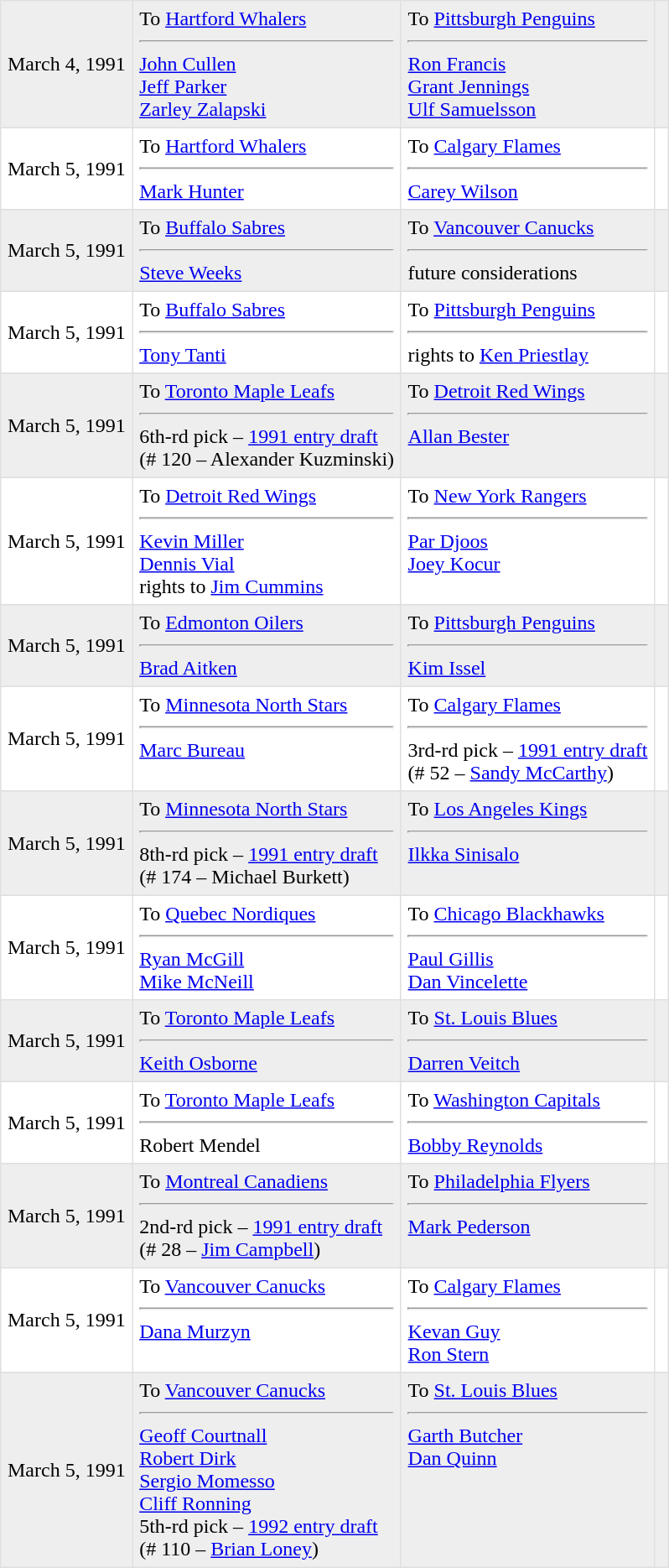<table border=1 style="border-collapse:collapse" bordercolor="#DFDFDF"  cellpadding="5">
<tr bgcolor="#eeeeee">
<td>March 4, 1991</td>
<td valign="top">To <a href='#'>Hartford Whalers</a><hr><a href='#'>John Cullen</a><br><a href='#'>Jeff Parker</a><br><a href='#'>Zarley Zalapski</a></td>
<td valign="top">To <a href='#'>Pittsburgh Penguins</a><hr><a href='#'>Ron Francis</a><br><a href='#'>Grant Jennings</a><br><a href='#'>Ulf Samuelsson</a></td>
<td></td>
</tr>
<tr>
<td>March 5, 1991</td>
<td valign="top">To <a href='#'>Hartford Whalers</a><hr><a href='#'>Mark Hunter</a></td>
<td valign="top">To <a href='#'>Calgary Flames</a><hr><a href='#'>Carey Wilson</a></td>
<td></td>
</tr>
<tr>
</tr>
<tr bgcolor="#eeeeee">
<td>March 5, 1991</td>
<td valign="top">To <a href='#'>Buffalo Sabres</a><hr><a href='#'>Steve Weeks</a></td>
<td valign="top">To <a href='#'>Vancouver Canucks</a><hr>future considerations</td>
<td></td>
</tr>
<tr>
<td>March 5, 1991</td>
<td valign="top">To <a href='#'>Buffalo Sabres</a><hr><a href='#'>Tony Tanti</a></td>
<td valign="top">To <a href='#'>Pittsburgh Penguins</a><hr>rights to <a href='#'>Ken Priestlay</a></td>
<td></td>
</tr>
<tr>
</tr>
<tr bgcolor="#eeeeee">
<td>March 5, 1991</td>
<td valign="top">To <a href='#'>Toronto Maple Leafs</a><hr>6th-rd pick – <a href='#'>1991 entry draft</a><br>(# 120 – Alexander Kuzminski)</td>
<td valign="top">To <a href='#'>Detroit Red Wings</a><hr><a href='#'>Allan Bester</a></td>
<td></td>
</tr>
<tr>
<td>March 5, 1991</td>
<td valign="top">To <a href='#'>Detroit Red Wings</a><hr><a href='#'>Kevin Miller</a><br><a href='#'>Dennis Vial</a><br>rights to <a href='#'>Jim Cummins</a></td>
<td valign="top">To <a href='#'>New York Rangers</a><hr><a href='#'>Par Djoos</a><br><a href='#'>Joey Kocur</a></td>
<td></td>
</tr>
<tr>
</tr>
<tr bgcolor="#eeeeee">
<td>March 5, 1991</td>
<td valign="top">To <a href='#'>Edmonton Oilers</a><hr><a href='#'>Brad Aitken</a></td>
<td valign="top">To <a href='#'>Pittsburgh Penguins</a><hr><a href='#'>Kim Issel</a></td>
<td></td>
</tr>
<tr>
<td>March 5, 1991</td>
<td valign="top">To <a href='#'>Minnesota North Stars</a><hr><a href='#'>Marc Bureau</a></td>
<td valign="top">To <a href='#'>Calgary Flames</a><hr>3rd-rd pick – <a href='#'>1991 entry draft</a><br>(# 52 – <a href='#'>Sandy McCarthy</a>)</td>
<td></td>
</tr>
<tr>
</tr>
<tr bgcolor="#eeeeee">
<td>March 5, 1991</td>
<td valign="top">To <a href='#'>Minnesota North Stars</a><hr>8th-rd pick – <a href='#'>1991 entry draft</a><br>(# 174 – Michael Burkett)</td>
<td valign="top">To <a href='#'>Los Angeles Kings</a><hr><a href='#'>Ilkka Sinisalo</a></td>
<td></td>
</tr>
<tr>
<td>March 5, 1991</td>
<td valign="top">To <a href='#'>Quebec Nordiques</a><hr><a href='#'>Ryan McGill</a><br><a href='#'>Mike McNeill</a></td>
<td valign="top">To <a href='#'>Chicago Blackhawks</a><hr><a href='#'>Paul Gillis</a><br><a href='#'>Dan Vincelette</a></td>
<td></td>
</tr>
<tr bgcolor="#eeeeee">
<td>March 5, 1991</td>
<td valign="top">To <a href='#'>Toronto Maple Leafs</a><hr><a href='#'>Keith Osborne</a></td>
<td valign="top">To <a href='#'>St. Louis Blues</a><hr><a href='#'>Darren Veitch</a></td>
<td></td>
</tr>
<tr>
<td>March 5, 1991</td>
<td valign="top">To <a href='#'>Toronto Maple Leafs</a><hr>Robert Mendel</td>
<td valign="top">To <a href='#'>Washington Capitals</a><hr><a href='#'>Bobby Reynolds</a></td>
<td></td>
</tr>
<tr>
</tr>
<tr bgcolor="#eeeeee">
<td>March 5, 1991</td>
<td valign="top">To <a href='#'>Montreal Canadiens</a><hr>2nd-rd pick – <a href='#'>1991 entry draft</a><br>(# 28 – <a href='#'>Jim Campbell</a>)</td>
<td valign="top">To <a href='#'>Philadelphia Flyers</a><hr><a href='#'>Mark Pederson</a></td>
<td></td>
</tr>
<tr>
<td>March 5, 1991</td>
<td valign="top">To <a href='#'>Vancouver Canucks</a><hr><a href='#'>Dana Murzyn</a></td>
<td valign="top">To <a href='#'>Calgary Flames</a><hr><a href='#'>Kevan Guy</a><br><a href='#'>Ron Stern</a></td>
<td></td>
</tr>
<tr>
</tr>
<tr bgcolor="#eeeeee">
<td>March 5, 1991</td>
<td valign="top">To <a href='#'>Vancouver Canucks</a><hr><a href='#'>Geoff Courtnall</a><br><a href='#'>Robert Dirk</a><br><a href='#'>Sergio Momesso</a><br><a href='#'>Cliff Ronning</a><br>5th-rd pick – <a href='#'>1992 entry draft</a><br>(# 110 – <a href='#'>Brian Loney</a>)</td>
<td valign="top">To <a href='#'>St. Louis Blues</a><hr><a href='#'>Garth Butcher</a><br><a href='#'>Dan Quinn</a></td>
<td></td>
</tr>
</table>
